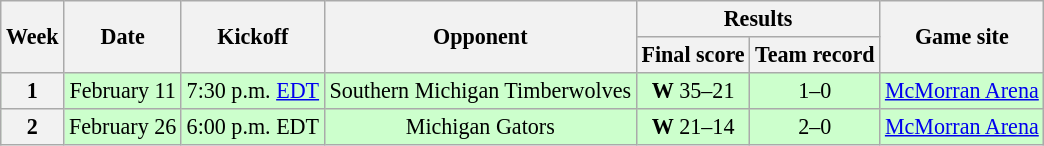<table class="wikitable" align="center" style="font-size: 92%">
<tr>
<th rowspan="2">Week</th>
<th rowspan="2">Date</th>
<th rowspan="2">Kickoff</th>
<th rowspan="2">Opponent</th>
<th colspan="2">Results</th>
<th rowspan="2">Game site</th>
</tr>
<tr>
<th>Final score</th>
<th>Team record</th>
</tr>
<tr style="background:#cfc">
<th>1</th>
<td style="text-align:center;">February 11</td>
<td style="text-align:center;">7:30 p.m. <a href='#'>EDT</a></td>
<td style="text-align:center;">Southern Michigan Timberwolves</td>
<td style="text-align:center;"><strong>W</strong> 35–21</td>
<td style="text-align:center;">1–0</td>
<td style="text-align:center;"><a href='#'>McMorran Arena</a></td>
</tr>
<tr style="background:#cfc">
<th>2</th>
<td style="text-align:center;">February 26</td>
<td style="text-align:center;">6:00 p.m. EDT</td>
<td style="text-align:center;">Michigan Gators</td>
<td style="text-align:center;"><strong>W</strong> 21–14</td>
<td style="text-align:center;">2–0</td>
<td style="text-align:center;"><a href='#'>McMorran Arena</a></td>
</tr>
</table>
